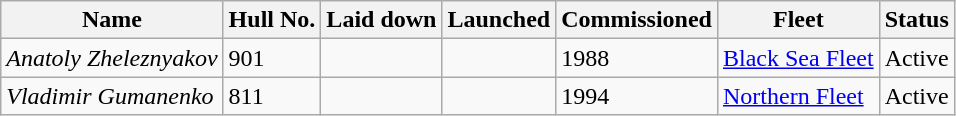<table class="wikitable">
<tr>
<th>Name</th>
<th>Hull No.</th>
<th>Laid down</th>
<th>Launched</th>
<th>Commissioned</th>
<th>Fleet</th>
<th>Status</th>
</tr>
<tr>
<td><em>Anatoly Zheleznyakov</em></td>
<td>901</td>
<td></td>
<td></td>
<td>1988</td>
<td><a href='#'>Black Sea Fleet</a></td>
<td>Active</td>
</tr>
<tr>
<td><em>Vladimir Gumanenko</em></td>
<td>811</td>
<td></td>
<td></td>
<td>1994</td>
<td><a href='#'>Northern Fleet</a></td>
<td>Active</td>
</tr>
</table>
